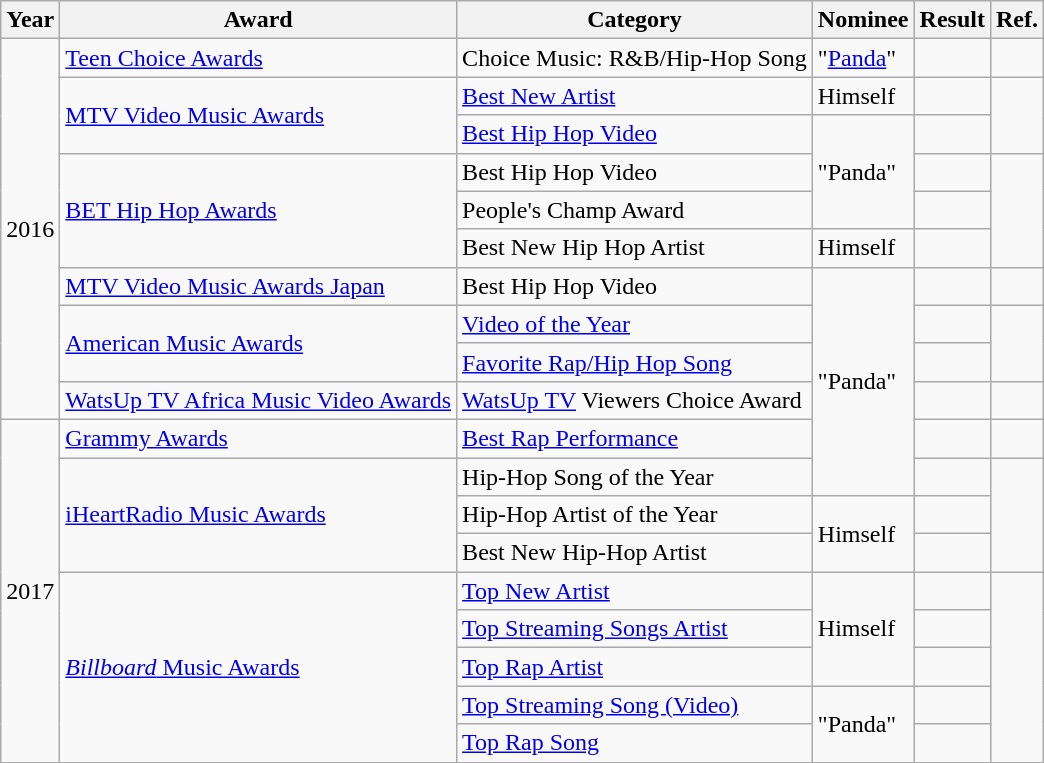<table class="wikitable">
<tr>
<th>Year</th>
<th>Award</th>
<th>Category</th>
<th>Nominee</th>
<th>Result</th>
<th>Ref.</th>
</tr>
<tr>
<td rowspan="10">2016</td>
<td><a href='#'>Teen Choice Awards</a></td>
<td>Choice Music: R&B/Hip-Hop Song</td>
<td>"<a href='#'>Panda</a>"</td>
<td></td>
<td></td>
</tr>
<tr>
<td rowspan="2"><a href='#'>MTV Video Music Awards</a></td>
<td><a href='#'>Best New Artist</a></td>
<td>Himself</td>
<td></td>
<td rowspan="2"></td>
</tr>
<tr>
<td><a href='#'>Best Hip Hop Video</a></td>
<td rowspan="3">"Panda"</td>
<td></td>
</tr>
<tr>
<td rowspan="3"><a href='#'>BET Hip Hop Awards</a></td>
<td>Best Hip Hop Video</td>
<td></td>
<td rowspan="3"></td>
</tr>
<tr>
<td>People's Champ Award</td>
<td></td>
</tr>
<tr>
<td>Best New Hip Hop Artist</td>
<td>Himself</td>
<td></td>
</tr>
<tr>
<td><a href='#'>MTV Video Music Awards Japan</a></td>
<td>Best Hip Hop Video</td>
<td rowspan="6">"Panda"</td>
<td></td>
<td></td>
</tr>
<tr>
<td rowspan="2"><a href='#'>American Music Awards</a></td>
<td><a href='#'>Video of the Year</a></td>
<td></td>
<td rowspan="2"></td>
</tr>
<tr>
<td><a href='#'>Favorite Rap/Hip Hop Song</a></td>
<td></td>
</tr>
<tr>
<td><a href='#'>WatsUp TV Africa Music Video Awards</a></td>
<td><a href='#'>WatsUp TV</a> Viewers Choice Award</td>
<td></td>
<td></td>
</tr>
<tr>
<td rowspan="12">2017</td>
<td><a href='#'>Grammy Awards</a></td>
<td><a href='#'>Best Rap Performance</a></td>
<td></td>
<td></td>
</tr>
<tr>
<td rowspan=3><a href='#'>iHeartRadio Music Awards</a></td>
<td>Hip-Hop Song of the Year</td>
<td></td>
<td rowspan=3></td>
</tr>
<tr>
<td>Hip-Hop Artist of the Year</td>
<td rowspan=2>Himself</td>
<td></td>
</tr>
<tr>
<td>Best New Hip-Hop Artist</td>
<td></td>
</tr>
<tr>
<td rowspan="5"><a href='#'><em>Billboard</em> Music Awards</a></td>
<td><a href='#'>Top New Artist</a></td>
<td rowspan="3">Himself</td>
<td></td>
<td rowspan="5"></td>
</tr>
<tr>
<td><a href='#'>Top Streaming Songs Artist</a></td>
<td></td>
</tr>
<tr>
<td><a href='#'>Top Rap Artist</a></td>
<td></td>
</tr>
<tr>
<td><a href='#'>Top Streaming Song (Video)</a></td>
<td rowspan="2">"Panda"</td>
<td></td>
</tr>
<tr>
<td><a href='#'>Top Rap Song</a></td>
<td></td>
</tr>
</table>
